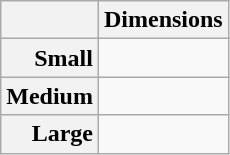<table class="wikitable" style="text-align:center">
<tr>
<th scope="col"></th>
<th scope="col">Dimensions</th>
</tr>
<tr>
<th scope="row" style="text-align:right">Small</th>
<td></td>
</tr>
<tr>
<th scope="row" style="text-align:right">Medium</th>
<td></td>
</tr>
<tr>
<th scope="row" style="text-align:right">Large</th>
<td></td>
</tr>
</table>
